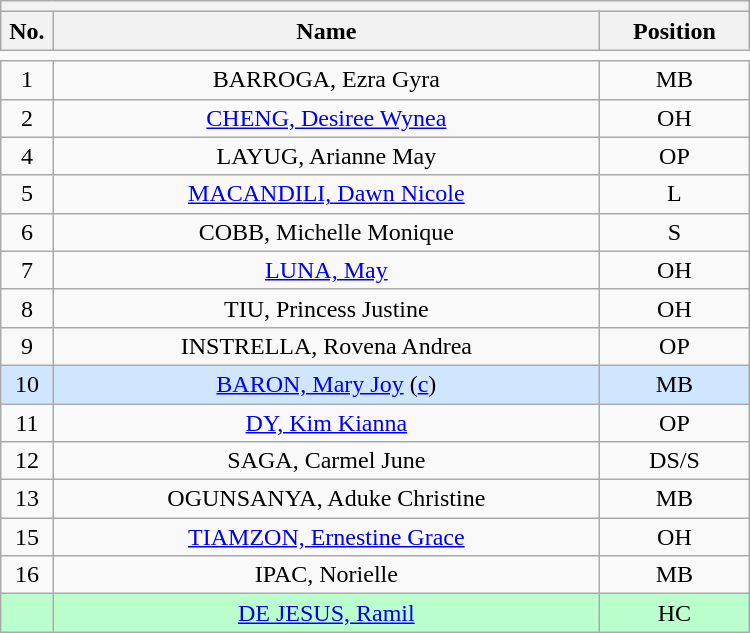<table class='wikitable mw-collapsible' style="text-align: center; width: 500px; border: none">
<tr>
<th style='text-align: left;' colspan=3></th>
</tr>
<tr>
<th style='width: 7%;'>No.</th>
<th>Name</th>
<th style='width: 20%;'>Position</th>
</tr>
<tr>
<td style='border: none;'></td>
</tr>
<tr>
<td>1</td>
<td>BARROGA, Ezra Gyra</td>
<td>MB</td>
</tr>
<tr>
<td>2</td>
<td><a href='#'>CHENG, Desiree Wynea</a></td>
<td>OH</td>
</tr>
<tr>
<td>4</td>
<td>LAYUG, Arianne May</td>
<td>OP</td>
</tr>
<tr>
<td>5</td>
<td><a href='#'>MACANDILI, Dawn Nicole</a></td>
<td>L</td>
</tr>
<tr>
<td>6</td>
<td>COBB, Michelle Monique</td>
<td>S</td>
</tr>
<tr>
<td>7</td>
<td><a href='#'>LUNA, May</a></td>
<td>OH</td>
</tr>
<tr>
<td>8</td>
<td>TIU, Princess Justine</td>
<td>OH</td>
</tr>
<tr>
<td>9</td>
<td>INSTRELLA, Rovena Andrea</td>
<td>OP</td>
</tr>
<tr bgcolor=#D0E6FF>
<td>10</td>
<td><a href='#'>BARON, Mary Joy</a> (<a href='#'>c</a>)</td>
<td>MB</td>
</tr>
<tr>
<td>11</td>
<td><a href='#'>DY, Kim Kianna</a></td>
<td>OP</td>
</tr>
<tr>
<td>12</td>
<td>SAGA, Carmel June</td>
<td>DS/S</td>
</tr>
<tr>
<td>13</td>
<td>OGUNSANYA, Aduke Christine</td>
<td>MB</td>
</tr>
<tr>
<td>15</td>
<td><a href='#'>TIAMZON, Ernestine Grace</a></td>
<td>OH</td>
</tr>
<tr>
<td>16</td>
<td>IPAC, Norielle</td>
<td>MB</td>
</tr>
<tr bgcolor=#BBFFCC>
<td></td>
<td><a href='#'>DE JESUS, Ramil</a></td>
<td>HC</td>
</tr>
</table>
